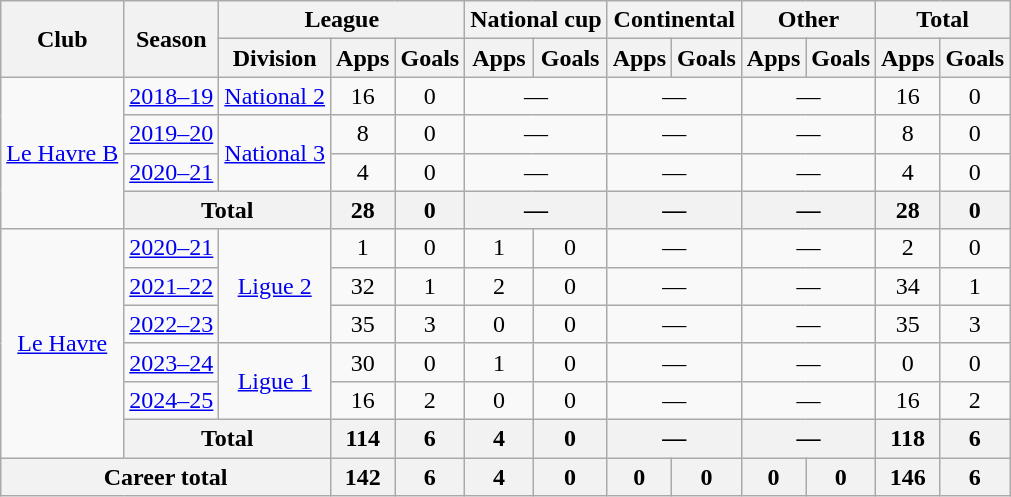<table class="wikitable" style="text-align:center">
<tr>
<th rowspan="2">Club</th>
<th rowspan="2">Season</th>
<th colspan="3">League</th>
<th colspan="2">National cup</th>
<th colspan="2">Continental</th>
<th colspan="2">Other</th>
<th colspan="2">Total</th>
</tr>
<tr>
<th>Division</th>
<th>Apps</th>
<th>Goals</th>
<th>Apps</th>
<th>Goals</th>
<th>Apps</th>
<th>Goals</th>
<th>Apps</th>
<th>Goals</th>
<th>Apps</th>
<th>Goals</th>
</tr>
<tr>
<td rowspan="4"><a href='#'>Le Havre B</a></td>
<td><a href='#'>2018–19</a></td>
<td><a href='#'>National 2</a></td>
<td>16</td>
<td>0</td>
<td colspan="2">—</td>
<td colspan="2">—</td>
<td colspan="2">—</td>
<td>16</td>
<td>0</td>
</tr>
<tr>
<td><a href='#'>2019–20</a></td>
<td rowspan="2"><a href='#'>National 3</a></td>
<td>8</td>
<td>0</td>
<td colspan="2">—</td>
<td colspan="2">—</td>
<td colspan="2">—</td>
<td>8</td>
<td>0</td>
</tr>
<tr>
<td><a href='#'>2020–21</a></td>
<td>4</td>
<td>0</td>
<td colspan="2">—</td>
<td colspan="2">—</td>
<td colspan="2">—</td>
<td>4</td>
<td>0</td>
</tr>
<tr>
<th colspan="2">Total</th>
<th>28</th>
<th>0</th>
<th colspan="2">—</th>
<th colspan="2">—</th>
<th colspan="2">—</th>
<th>28</th>
<th>0</th>
</tr>
<tr>
<td rowspan="6"><a href='#'>Le Havre</a></td>
<td><a href='#'>2020–21</a></td>
<td rowspan="3"><a href='#'>Ligue 2</a></td>
<td>1</td>
<td>0</td>
<td>1</td>
<td>0</td>
<td colspan="2">—</td>
<td colspan="2">—</td>
<td>2</td>
<td>0</td>
</tr>
<tr>
<td><a href='#'>2021–22</a></td>
<td>32</td>
<td>1</td>
<td>2</td>
<td>0</td>
<td colspan="2">—</td>
<td colspan="2">—</td>
<td>34</td>
<td>1</td>
</tr>
<tr>
<td><a href='#'>2022–23</a></td>
<td>35</td>
<td>3</td>
<td>0</td>
<td>0</td>
<td colspan="2">—</td>
<td colspan="2">—</td>
<td>35</td>
<td>3</td>
</tr>
<tr>
<td><a href='#'>2023–24</a></td>
<td rowspan="2"><a href='#'>Ligue 1</a></td>
<td>30</td>
<td>0</td>
<td>1</td>
<td>0</td>
<td colspan="2">—</td>
<td colspan="2">—</td>
<td>0</td>
<td>0</td>
</tr>
<tr>
<td><a href='#'>2024–25</a></td>
<td>16</td>
<td>2</td>
<td>0</td>
<td>0</td>
<td colspan="2">—</td>
<td colspan="2">—</td>
<td>16</td>
<td>2</td>
</tr>
<tr>
<th colspan="2">Total</th>
<th>114</th>
<th>6</th>
<th>4</th>
<th>0</th>
<th colspan="2">—</th>
<th colspan="2">—</th>
<th>118</th>
<th>6</th>
</tr>
<tr>
<th colspan="3">Career total</th>
<th>142</th>
<th>6</th>
<th>4</th>
<th>0</th>
<th>0</th>
<th>0</th>
<th>0</th>
<th>0</th>
<th>146</th>
<th>6</th>
</tr>
</table>
